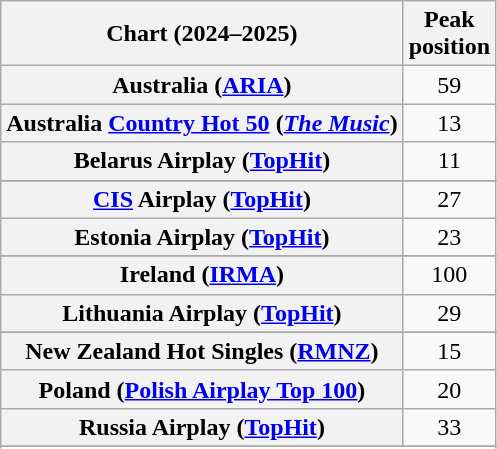<table class="wikitable sortable plainrowheaders" style="text-align:center">
<tr>
<th scope="col">Chart (2024–2025)</th>
<th scope="col">Peak<br>position</th>
</tr>
<tr>
<th scope="row">Australia (<a href='#'>ARIA</a>)</th>
<td>59</td>
</tr>
<tr>
<th scope="row">Australia <a href='#'>Country Hot 50</a> (<em><a href='#'>The Music</a></em>)</th>
<td>13</td>
</tr>
<tr>
<th scope="row">Belarus Airplay (<a href='#'>TopHit</a>)</th>
<td>11</td>
</tr>
<tr>
</tr>
<tr>
</tr>
<tr>
</tr>
<tr>
</tr>
<tr>
</tr>
<tr>
</tr>
<tr>
<th scope="row"><a href='#'>CIS</a> Airplay (<a href='#'>TopHit</a>)</th>
<td>27</td>
</tr>
<tr>
<th scope="row">Estonia Airplay (<a href='#'>TopHit</a>)</th>
<td>23</td>
</tr>
<tr>
</tr>
<tr>
<th scope="row">Ireland (<a href='#'>IRMA</a>)</th>
<td>100</td>
</tr>
<tr>
<th scope="row">Lithuania Airplay (<a href='#'>TopHit</a>)</th>
<td>29</td>
</tr>
<tr>
</tr>
<tr>
</tr>
<tr>
<th scope="row">New Zealand Hot Singles (<a href='#'>RMNZ</a>)</th>
<td>15</td>
</tr>
<tr>
<th scope="row">Poland (<a href='#'>Polish Airplay Top 100</a>)</th>
<td>20</td>
</tr>
<tr>
<th scope="row">Russia Airplay (<a href='#'>TopHit</a>)</th>
<td>33</td>
</tr>
<tr>
</tr>
<tr>
</tr>
<tr>
</tr>
<tr>
</tr>
<tr>
</tr>
<tr>
</tr>
<tr>
</tr>
</table>
